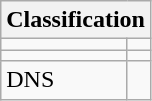<table class="wikitable" font-size: 90%;>
<tr>
<th colspan=2>Classification</th>
</tr>
<tr valign="top">
<td></td>
<td></td>
</tr>
<tr>
<td></td>
<td></td>
</tr>
<tr>
<td>DNS</td>
<td></td>
</tr>
</table>
